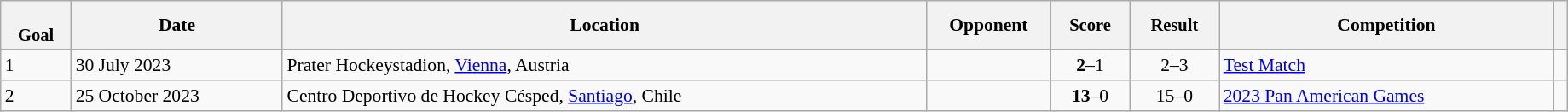<table class="wikitable sortable" style="font-size:90%" width=97%>
<tr>
<th style="font-size:95%;" data-sort-type=number><br>Goal</th>
<th align=center>Date</th>
<th>Location</th>
<th width=90>Opponent</th>
<th data-sort-type="number" style="font-size:95%">Score</th>
<th data-sort-type="number" style="font-size:95%">Result</th>
<th>Competition</th>
<th></th>
</tr>
<tr>
<td>1</td>
<td>30 July 2023</td>
<td>Prater Hockeystadion, <a href='#'>Vienna</a>, Austria</td>
<td></td>
<td align="center"><strong>2</strong>–1</td>
<td align="center">2–3</td>
<td><a href='#'>Test Match</a></td>
<td></td>
</tr>
<tr>
<td>2</td>
<td>25 October 2023</td>
<td>Centro Deportivo de Hockey Césped, <a href='#'>Santiago</a>, Chile</td>
<td></td>
<td align="center"><strong>13</strong>–0</td>
<td align="center">15–0</td>
<td><a href='#'>2023 Pan American Games</a></td>
<td></td>
</tr>
</table>
